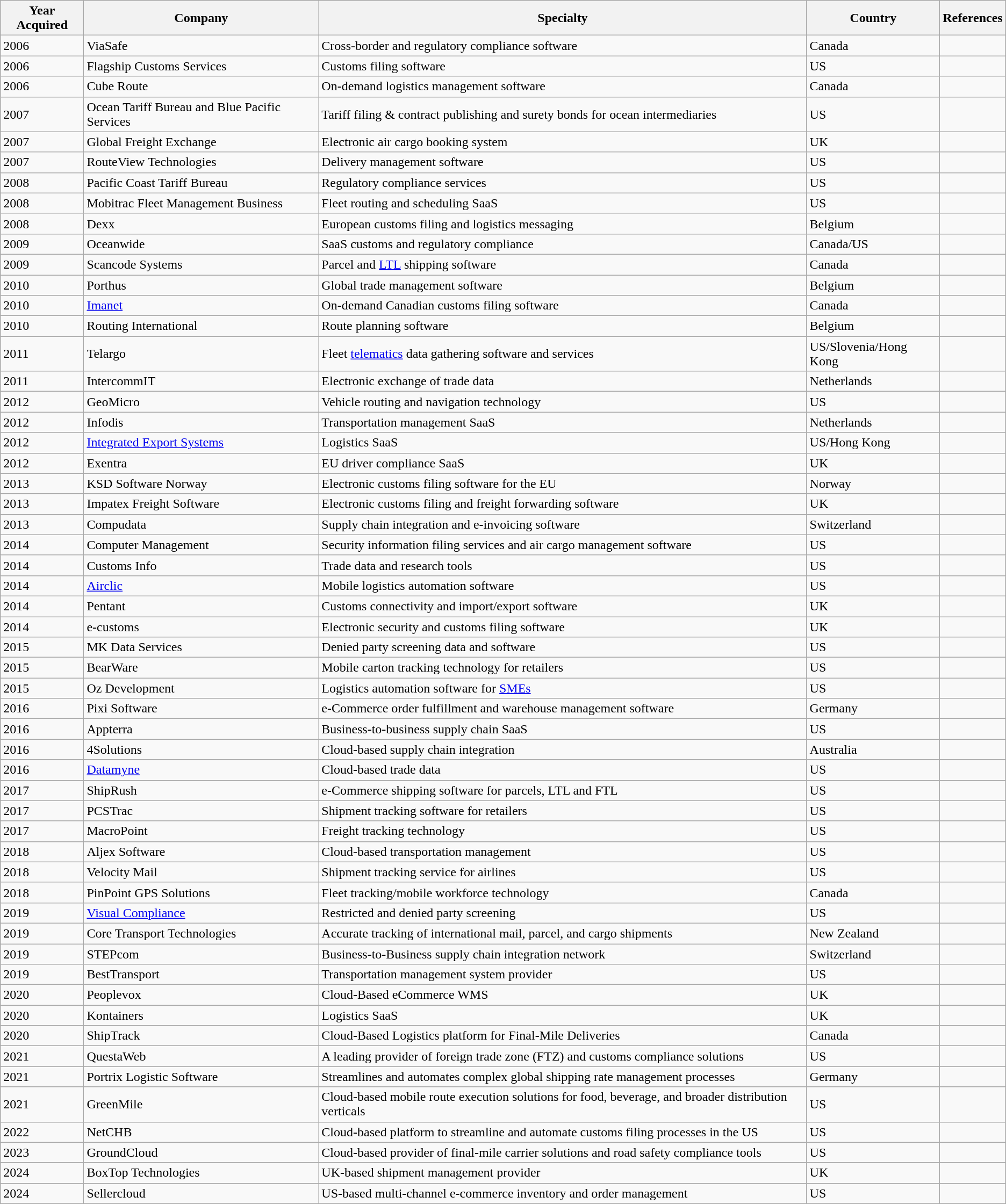<table class="wikitable">
<tr>
<th>Year Acquired</th>
<th>Company</th>
<th>Specialty</th>
<th>Country</th>
<th>References</th>
</tr>
<tr>
<td>2006</td>
<td>ViaSafe</td>
<td>Cross-border and regulatory compliance software</td>
<td>Canada</td>
<td></td>
</tr>
<tr>
<td>2006</td>
<td>Flagship Customs Services</td>
<td>Customs filing software</td>
<td>US</td>
<td></td>
</tr>
<tr>
<td>2006</td>
<td>Cube Route</td>
<td>On-demand logistics management software</td>
<td>Canada</td>
<td></td>
</tr>
<tr>
<td>2007</td>
<td>Ocean Tariff Bureau and Blue Pacific Services</td>
<td>Tariff filing & contract publishing and surety bonds for ocean intermediaries</td>
<td>US</td>
<td></td>
</tr>
<tr>
<td>2007</td>
<td>Global Freight Exchange</td>
<td>Electronic air cargo booking system</td>
<td>UK</td>
<td></td>
</tr>
<tr>
<td>2007</td>
<td>RouteView Technologies</td>
<td>Delivery management software</td>
<td>US</td>
<td></td>
</tr>
<tr>
<td>2008</td>
<td>Pacific Coast Tariff Bureau</td>
<td>Regulatory compliance services</td>
<td>US</td>
<td></td>
</tr>
<tr>
<td>2008</td>
<td>Mobitrac Fleet Management Business</td>
<td>Fleet routing and scheduling SaaS</td>
<td>US</td>
<td></td>
</tr>
<tr>
<td>2008</td>
<td>Dexx</td>
<td>European customs filing and logistics messaging</td>
<td>Belgium</td>
<td></td>
</tr>
<tr>
<td>2009</td>
<td>Oceanwide</td>
<td>SaaS customs and regulatory compliance</td>
<td>Canada/US</td>
<td></td>
</tr>
<tr>
<td>2009</td>
<td>Scancode Systems</td>
<td>Parcel and <a href='#'>LTL</a> shipping software</td>
<td>Canada</td>
<td></td>
</tr>
<tr>
<td>2010</td>
<td>Porthus</td>
<td>Global trade management software</td>
<td>Belgium</td>
<td></td>
</tr>
<tr>
<td>2010</td>
<td><a href='#'>Imanet</a></td>
<td>On-demand Canadian customs filing software</td>
<td>Canada</td>
<td></td>
</tr>
<tr>
<td>2010</td>
<td>Routing International</td>
<td>Route planning software</td>
<td>Belgium</td>
<td></td>
</tr>
<tr>
<td>2011</td>
<td>Telargo</td>
<td>Fleet <a href='#'>telematics</a> data gathering software and services</td>
<td>US/Slovenia/Hong Kong</td>
<td></td>
</tr>
<tr>
<td>2011</td>
<td>IntercommIT</td>
<td>Electronic exchange of trade data</td>
<td>Netherlands</td>
<td></td>
</tr>
<tr>
<td>2012</td>
<td>GeoMicro</td>
<td>Vehicle routing and navigation technology</td>
<td>US</td>
<td></td>
</tr>
<tr>
<td>2012</td>
<td>Infodis</td>
<td>Transportation management SaaS</td>
<td>Netherlands</td>
<td></td>
</tr>
<tr>
<td>2012</td>
<td><a href='#'>Integrated Export Systems</a></td>
<td>Logistics SaaS</td>
<td>US/Hong Kong</td>
<td></td>
</tr>
<tr>
<td>2012</td>
<td>Exentra</td>
<td>EU driver compliance SaaS</td>
<td>UK</td>
<td></td>
</tr>
<tr>
<td>2013</td>
<td>KSD Software Norway</td>
<td>Electronic customs filing software for the EU</td>
<td>Norway</td>
<td></td>
</tr>
<tr>
<td>2013</td>
<td>Impatex Freight Software</td>
<td>Electronic customs filing and freight forwarding software</td>
<td>UK</td>
<td></td>
</tr>
<tr>
<td>2013</td>
<td>Compudata</td>
<td>Supply chain integration and e-invoicing software</td>
<td>Switzerland</td>
<td></td>
</tr>
<tr>
<td>2014</td>
<td>Computer Management</td>
<td>Security information filing services and air cargo management software</td>
<td>US</td>
<td></td>
</tr>
<tr>
<td>2014</td>
<td>Customs Info</td>
<td>Trade data and research tools</td>
<td>US</td>
<td></td>
</tr>
<tr>
<td>2014</td>
<td><a href='#'>Airclic</a></td>
<td>Mobile logistics automation software</td>
<td>US</td>
<td></td>
</tr>
<tr>
<td>2014</td>
<td>Pentant</td>
<td>Customs connectivity and import/export software</td>
<td>UK</td>
<td></td>
</tr>
<tr>
<td>2014</td>
<td>e-customs</td>
<td>Electronic security and customs filing software</td>
<td>UK</td>
<td></td>
</tr>
<tr>
<td>2015</td>
<td>MK Data Services</td>
<td>Denied party screening data and software</td>
<td>US</td>
<td></td>
</tr>
<tr>
<td>2015</td>
<td>BearWare</td>
<td>Mobile carton tracking technology for retailers</td>
<td>US</td>
<td></td>
</tr>
<tr>
<td>2015</td>
<td>Oz Development</td>
<td>Logistics automation software for <a href='#'>SMEs</a></td>
<td>US</td>
<td></td>
</tr>
<tr>
<td>2016</td>
<td>Pixi Software</td>
<td>e-Commerce order fulfillment and warehouse management software</td>
<td>Germany</td>
<td></td>
</tr>
<tr>
<td>2016</td>
<td>Appterra</td>
<td>Business-to-business supply chain SaaS</td>
<td>US</td>
<td></td>
</tr>
<tr>
<td>2016</td>
<td>4Solutions</td>
<td>Cloud-based supply chain integration</td>
<td>Australia</td>
<td></td>
</tr>
<tr>
<td>2016</td>
<td><a href='#'>Datamyne</a></td>
<td>Cloud-based trade data</td>
<td>US</td>
<td></td>
</tr>
<tr>
<td>2017</td>
<td>ShipRush</td>
<td>e-Commerce shipping software for parcels, LTL and FTL</td>
<td>US</td>
<td></td>
</tr>
<tr>
<td>2017</td>
<td>PCSTrac</td>
<td>Shipment tracking software for retailers</td>
<td>US</td>
<td></td>
</tr>
<tr>
<td>2017</td>
<td>MacroPoint</td>
<td>Freight tracking technology</td>
<td>US</td>
<td></td>
</tr>
<tr>
<td>2018</td>
<td>Aljex Software</td>
<td>Cloud-based transportation management</td>
<td>US</td>
<td></td>
</tr>
<tr>
<td>2018</td>
<td>Velocity Mail</td>
<td>Shipment tracking service for airlines</td>
<td>US</td>
<td></td>
</tr>
<tr>
<td>2018</td>
<td>PinPoint GPS Solutions</td>
<td>Fleet tracking/mobile workforce technology</td>
<td>Canada</td>
<td></td>
</tr>
<tr>
<td>2019</td>
<td><a href='#'>Visual Compliance</a></td>
<td>Restricted and denied party screening</td>
<td>US</td>
<td></td>
</tr>
<tr>
<td>2019</td>
<td>Core Transport Technologies</td>
<td>Accurate tracking of international mail, parcel, and cargo shipments</td>
<td>New Zealand</td>
<td></td>
</tr>
<tr>
<td>2019</td>
<td>STEPcom</td>
<td>Business-to-Business supply chain integration network</td>
<td>Switzerland</td>
<td></td>
</tr>
<tr>
<td>2019</td>
<td>BestTransport</td>
<td>Transportation management system provider</td>
<td>US</td>
<td></td>
</tr>
<tr>
<td>2020</td>
<td>Peoplevox</td>
<td>Cloud-Based eCommerce WMS</td>
<td>UK</td>
<td></td>
</tr>
<tr>
<td>2020</td>
<td>Kontainers</td>
<td>Logistics SaaS</td>
<td>UK</td>
<td></td>
</tr>
<tr>
<td>2020</td>
<td>ShipTrack</td>
<td>Cloud-Based Logistics platform for Final-Mile Deliveries</td>
<td>Canada</td>
<td></td>
</tr>
<tr>
<td>2021</td>
<td>QuestaWeb</td>
<td>A leading provider of foreign trade zone (FTZ) and customs compliance solutions</td>
<td>US</td>
<td></td>
</tr>
<tr>
<td>2021</td>
<td>Portrix Logistic Software</td>
<td>Streamlines and automates complex global shipping rate management processes</td>
<td>Germany</td>
<td></td>
</tr>
<tr>
<td>2021</td>
<td>GreenMile</td>
<td>Cloud-based mobile route execution solutions for food, beverage, and broader distribution verticals</td>
<td>US</td>
<td></td>
</tr>
<tr>
<td>2022</td>
<td>NetCHB</td>
<td>Cloud-based platform to streamline and automate customs filing processes in the US</td>
<td>US</td>
<td></td>
</tr>
<tr>
<td>2023</td>
<td>GroundCloud</td>
<td>Cloud-based provider of final-mile carrier solutions and road safety compliance tools</td>
<td>US</td>
<td></td>
</tr>
<tr>
<td>2024</td>
<td>BoxTop Technologies</td>
<td>UK-based shipment management provider</td>
<td>UK</td>
<td></td>
</tr>
<tr>
<td>2024</td>
<td>Sellercloud</td>
<td>US-based multi-channel e-commerce inventory and order management</td>
<td>US</td>
<td></td>
</tr>
</table>
